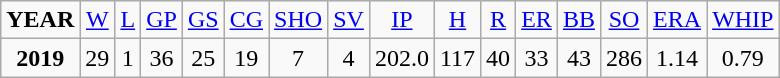<table class="wikitable">
<tr align=center>
<td><strong>YEAR</strong></td>
<td><a href='#'>W</a></td>
<td><a href='#'>L</a></td>
<td><a href='#'>GP</a></td>
<td><a href='#'>GS</a></td>
<td><a href='#'>CG</a></td>
<td><a href='#'>SHO</a></td>
<td><a href='#'>SV</a></td>
<td><a href='#'>IP</a></td>
<td><a href='#'>H</a></td>
<td><a href='#'>R</a></td>
<td><a href='#'>ER</a></td>
<td><a href='#'>BB</a></td>
<td><a href='#'>SO</a></td>
<td><a href='#'>ERA</a></td>
<td><a href='#'>WHIP</a></td>
</tr>
<tr align=center>
<td><strong>2019</strong></td>
<td>29</td>
<td>1</td>
<td>36</td>
<td>25</td>
<td>19</td>
<td>7</td>
<td>4</td>
<td>202.0</td>
<td>117</td>
<td>40</td>
<td>33</td>
<td>43</td>
<td>286</td>
<td>1.14</td>
<td>0.79</td>
</tr>
</table>
